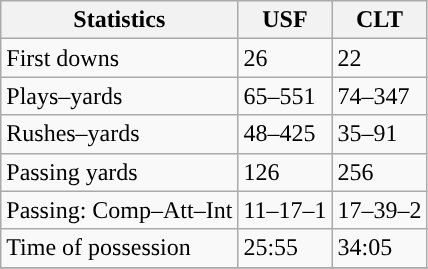<table class="wikitable" style="float: left;">
<tr>
<th>Statistics</th>
<th>USF</th>
<th>CLT</th>
</tr>
<tr>
<td>First downs</td>
<td>26</td>
<td>22</td>
</tr>
<tr>
<td>Plays–yards</td>
<td>65–551</td>
<td>74–347</td>
</tr>
<tr>
<td>Rushes–yards</td>
<td>48–425</td>
<td>35–91</td>
</tr>
<tr>
<td>Passing yards</td>
<td>126</td>
<td>256</td>
</tr>
<tr>
<td>Passing: Comp–Att–Int</td>
<td>11–17–1</td>
<td>17–39–2</td>
</tr>
<tr>
<td>Time of possession</td>
<td>25:55</td>
<td>34:05</td>
</tr>
<tr>
</tr>
</table>
